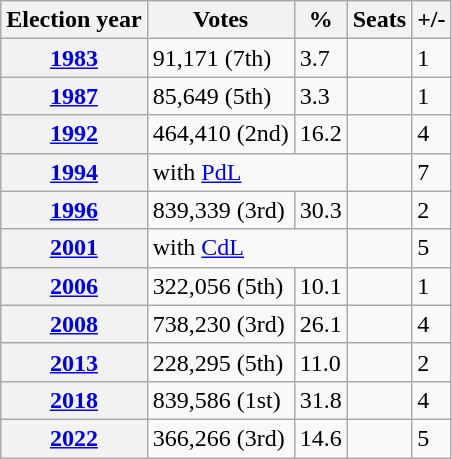<table class="wikitable">
<tr>
<th>Election year</th>
<th>Votes</th>
<th>%</th>
<th>Seats</th>
<th>+/-</th>
</tr>
<tr>
<th><a href='#'>1983</a></th>
<td>91,171 (7th)</td>
<td>3.7</td>
<td></td>
<td> 1</td>
</tr>
<tr>
<th><a href='#'>1987</a></th>
<td>85,649 (5th)</td>
<td>3.3</td>
<td></td>
<td> 1</td>
</tr>
<tr>
<th><a href='#'>1992</a></th>
<td>464,410 (2nd)</td>
<td>16.2</td>
<td></td>
<td> 4</td>
</tr>
<tr>
<th><a href='#'>1994</a></th>
<td colspan="2">with <a href='#'>PdL</a></td>
<td></td>
<td> 7</td>
</tr>
<tr>
<th><a href='#'>1996</a></th>
<td>839,339 (3rd)</td>
<td>30.3</td>
<td></td>
<td> 2</td>
</tr>
<tr>
<th><a href='#'>2001</a></th>
<td colspan="2">with <a href='#'>CdL</a></td>
<td></td>
<td> 5</td>
</tr>
<tr>
<th><a href='#'>2006</a></th>
<td>322,056 (5th)</td>
<td>10.1</td>
<td></td>
<td> 1</td>
</tr>
<tr>
<th><a href='#'>2008</a></th>
<td>738,230 (3rd)</td>
<td>26.1</td>
<td></td>
<td> 4</td>
</tr>
<tr>
<th><a href='#'>2013</a></th>
<td>228,295 (5th)</td>
<td>11.0</td>
<td></td>
<td> 2</td>
</tr>
<tr>
<th><a href='#'>2018</a></th>
<td>839,586 (1st)</td>
<td>31.8</td>
<td></td>
<td> 4</td>
</tr>
<tr>
<th><a href='#'>2022</a></th>
<td>366,266 (3rd)</td>
<td>14.6</td>
<td></td>
<td> 5</td>
</tr>
</table>
